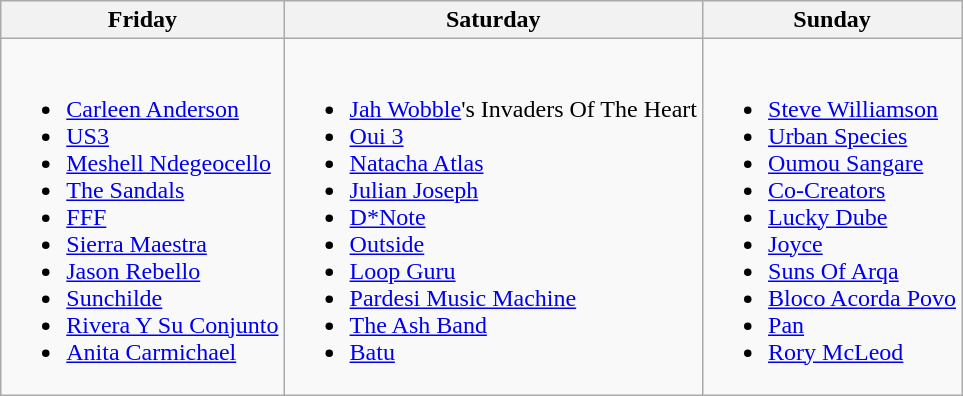<table class="wikitable">
<tr>
<th>Friday</th>
<th>Saturday</th>
<th>Sunday</th>
</tr>
<tr valign="top">
<td><br><ul><li><a href='#'>Carleen Anderson</a></li><li><a href='#'>US3</a></li><li><a href='#'>Meshell Ndegeocello</a></li><li><a href='#'>The Sandals</a></li><li><a href='#'>FFF</a></li><li><a href='#'>Sierra Maestra</a></li><li><a href='#'>Jason Rebello</a></li><li><a href='#'>Sunchilde</a></li><li><a href='#'>Rivera Y Su Conjunto</a></li><li><a href='#'>Anita Carmichael</a></li></ul></td>
<td><br><ul><li><a href='#'>Jah Wobble</a>'s Invaders Of The Heart</li><li><a href='#'>Oui 3</a></li><li><a href='#'>Natacha Atlas</a></li><li><a href='#'>Julian Joseph</a></li><li><a href='#'>D*Note</a></li><li><a href='#'>Outside</a></li><li><a href='#'>Loop Guru</a></li><li><a href='#'>Pardesi Music Machine</a></li><li><a href='#'>The Ash Band</a></li><li><a href='#'>Batu</a></li></ul></td>
<td><br><ul><li><a href='#'>Steve Williamson</a></li><li><a href='#'>Urban Species</a></li><li><a href='#'>Oumou Sangare</a></li><li><a href='#'>Co-Creators</a></li><li><a href='#'>Lucky Dube</a></li><li><a href='#'>Joyce</a></li><li><a href='#'>Suns Of Arqa</a></li><li><a href='#'>Bloco Acorda Povo</a></li><li><a href='#'>Pan</a></li><li><a href='#'>Rory McLeod</a></li></ul></td>
</tr>
</table>
